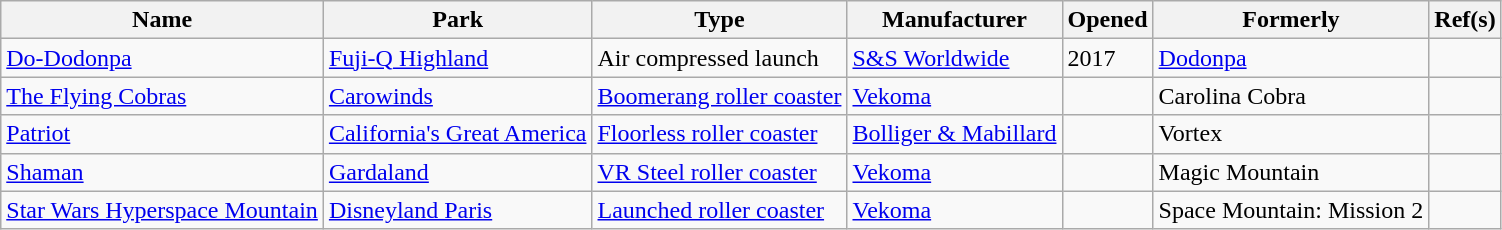<table class="wikitable sortable">
<tr>
<th>Name</th>
<th>Park</th>
<th>Type</th>
<th>Manufacturer</th>
<th>Opened</th>
<th>Formerly</th>
<th class="unsortable">Ref(s)</th>
</tr>
<tr>
<td><a href='#'>Do-Dodonpa</a></td>
<td><a href='#'>Fuji-Q Highland</a></td>
<td>Air compressed launch</td>
<td><a href='#'>S&S Worldwide</a></td>
<td>2017</td>
<td><a href='#'>Dodonpa</a></td>
<td></td>
</tr>
<tr>
<td><a href='#'>The Flying Cobras</a></td>
<td><a href='#'>Carowinds</a></td>
<td><a href='#'>Boomerang roller coaster</a></td>
<td><a href='#'>Vekoma</a></td>
<td></td>
<td>Carolina Cobra</td>
<td></td>
</tr>
<tr>
<td><a href='#'>Patriot</a></td>
<td><a href='#'>California's Great America</a></td>
<td><a href='#'>Floorless roller coaster</a></td>
<td><a href='#'>Bolliger & Mabillard</a></td>
<td></td>
<td>Vortex</td>
<td></td>
</tr>
<tr>
<td><a href='#'>Shaman</a></td>
<td><a href='#'>Gardaland</a></td>
<td><a href='#'>VR Steel roller coaster</a></td>
<td><a href='#'>Vekoma</a></td>
<td></td>
<td>Magic Mountain</td>
<td></td>
</tr>
<tr>
<td><a href='#'>Star Wars Hyperspace Mountain</a></td>
<td><a href='#'>Disneyland Paris</a></td>
<td><a href='#'>Launched roller coaster</a></td>
<td><a href='#'>Vekoma</a></td>
<td></td>
<td>Space Mountain: Mission 2</td>
<td></td>
</tr>
</table>
